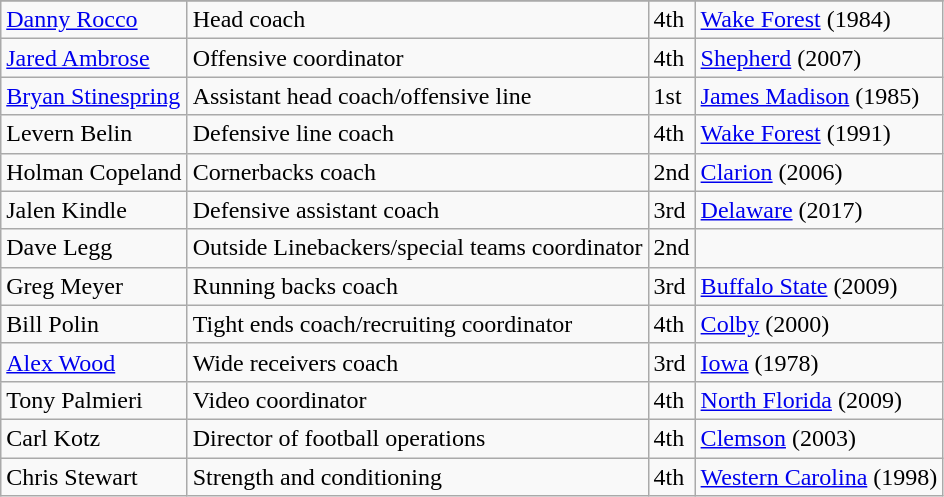<table class="wikitable">
<tr>
</tr>
<tr>
<td><a href='#'>Danny Rocco</a></td>
<td>Head coach</td>
<td>4th</td>
<td><a href='#'>Wake Forest</a> (1984)</td>
</tr>
<tr>
<td><a href='#'>Jared Ambrose</a></td>
<td>Offensive coordinator</td>
<td>4th</td>
<td><a href='#'>Shepherd</a> (2007)</td>
</tr>
<tr>
<td><a href='#'>Bryan Stinespring</a></td>
<td>Assistant head coach/offensive line</td>
<td>1st</td>
<td><a href='#'>James Madison</a> (1985)</td>
</tr>
<tr>
<td>Levern Belin</td>
<td>Defensive line coach</td>
<td>4th</td>
<td><a href='#'>Wake Forest</a> (1991)</td>
</tr>
<tr>
<td>Holman Copeland</td>
<td>Cornerbacks coach</td>
<td>2nd</td>
<td><a href='#'>Clarion</a> (2006)</td>
</tr>
<tr>
<td>Jalen Kindle</td>
<td>Defensive assistant coach</td>
<td>3rd</td>
<td><a href='#'>Delaware</a> (2017)</td>
</tr>
<tr>
<td>Dave Legg</td>
<td>Outside Linebackers/special teams coordinator</td>
<td>2nd</td>
<td></td>
</tr>
<tr>
<td>Greg Meyer</td>
<td>Running backs coach</td>
<td>3rd</td>
<td><a href='#'>Buffalo State</a> (2009)</td>
</tr>
<tr>
<td>Bill Polin</td>
<td>Tight ends coach/recruiting coordinator</td>
<td>4th</td>
<td><a href='#'>Colby</a> (2000)</td>
</tr>
<tr>
<td><a href='#'>Alex Wood</a></td>
<td>Wide receivers coach</td>
<td>3rd</td>
<td><a href='#'>Iowa</a> (1978)</td>
</tr>
<tr>
<td>Tony Palmieri</td>
<td>Video coordinator</td>
<td>4th</td>
<td><a href='#'>North Florida</a> (2009)</td>
</tr>
<tr>
<td>Carl Kotz</td>
<td>Director of football operations</td>
<td>4th</td>
<td><a href='#'>Clemson</a> (2003)</td>
</tr>
<tr>
<td>Chris Stewart</td>
<td>Strength and conditioning</td>
<td>4th</td>
<td><a href='#'>Western Carolina</a> (1998)</td>
</tr>
</table>
